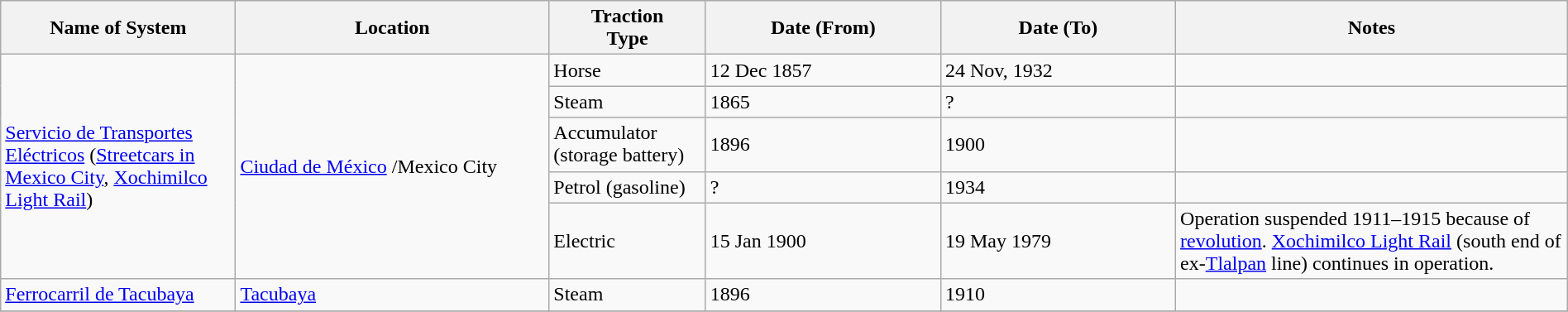<table class="wikitable" width=100%>
<tr>
<th width=15%>Name of System</th>
<th width=20%>Location</th>
<th width=10%>Traction<br>Type</th>
<th width=15%>Date (From)</th>
<th width=15%>Date (To)</th>
<th width=25%>Notes</th>
</tr>
<tr>
<td rowspan="5"><a href='#'>Servicio de Transportes Eléctricos</a> (<a href='#'>Streetcars in Mexico City</a>, <a href='#'>Xochimilco Light Rail</a>)</td>
<td rowspan="5"><a href='#'>Ciudad de México</a> /Mexico City</td>
<td>Horse</td>
<td>12 Dec 1857</td>
<td>24 Nov, 1932</td>
<td></td>
</tr>
<tr>
<td>Steam</td>
<td>1865</td>
<td>?</td>
<td></td>
</tr>
<tr>
<td>Accumulator (storage battery)</td>
<td>1896</td>
<td>1900</td>
<td></td>
</tr>
<tr>
<td>Petrol (gasoline)</td>
<td>?</td>
<td>1934</td>
<td></td>
</tr>
<tr>
<td>Electric</td>
<td>15 Jan 1900</td>
<td>19 May 1979</td>
<td>Operation suspended 1911–1915 because of <a href='#'>revolution</a>. <a href='#'>Xochimilco Light Rail</a> (south end of ex-<a href='#'>Tlalpan</a> line) continues in operation.</td>
</tr>
<tr>
<td><a href='#'>Ferrocarril de Tacubaya</a></td>
<td><a href='#'>Tacubaya</a></td>
<td>Steam</td>
<td>1896</td>
<td>1910</td>
<td></td>
</tr>
<tr>
</tr>
</table>
